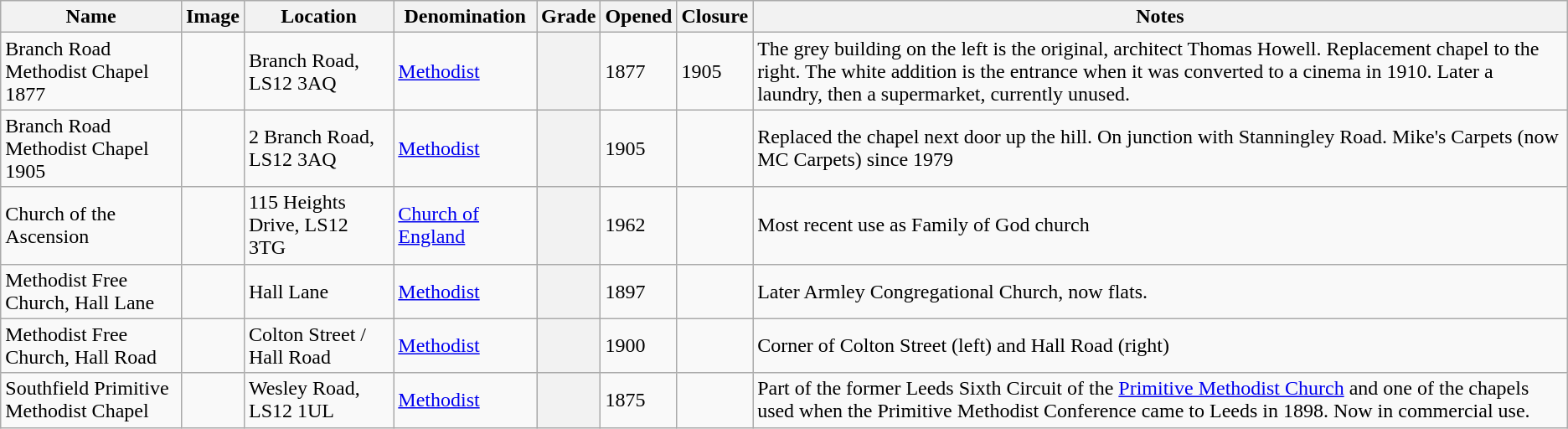<table class="wikitable sortable">
<tr>
<th>Name</th>
<th class="unsortable">Image</th>
<th>Location</th>
<th>Denomination</th>
<th>Grade</th>
<th>Opened</th>
<th>Closure</th>
<th class="unsortable">Notes</th>
</tr>
<tr>
<td>Branch Road Methodist Chapel 1877</td>
<td></td>
<td>Branch Road, LS12 3AQ</td>
<td><a href='#'>Methodist</a></td>
<th></th>
<td>1877</td>
<td>1905</td>
<td>The grey building on the left is the original, architect Thomas Howell. Replacement chapel to the right. The white addition is the entrance when it was converted to a cinema in 1910. Later a laundry, then a supermarket, currently unused.</td>
</tr>
<tr>
<td>Branch Road Methodist Chapel 1905 </td>
<td></td>
<td>2 Branch Road, LS12 3AQ</td>
<td><a href='#'>Methodist</a></td>
<th></th>
<td>1905</td>
<td></td>
<td>Replaced the chapel next door up the hill. On junction with Stanningley Road. Mike's Carpets (now MC Carpets) since 1979</td>
</tr>
<tr>
<td>Church of the Ascension</td>
<td></td>
<td>115 Heights Drive, LS12 3TG</td>
<td><a href='#'>Church of England</a></td>
<th></th>
<td>1962</td>
<td></td>
<td>Most recent use as Family of God church</td>
</tr>
<tr>
<td>Methodist Free Church, Hall Lane</td>
<td></td>
<td>Hall Lane</td>
<td><a href='#'>Methodist</a></td>
<th></th>
<td>1897</td>
<td></td>
<td>Later Armley Congregational Church, now flats.</td>
</tr>
<tr>
<td>Methodist Free Church, Hall Road</td>
<td></td>
<td>Colton Street / Hall Road</td>
<td><a href='#'>Methodist</a></td>
<th></th>
<td>1900</td>
<td></td>
<td>Corner of Colton Street (left) and Hall Road (right)</td>
</tr>
<tr>
<td>Southfield Primitive Methodist Chapel</td>
<td></td>
<td>Wesley Road, LS12 1UL</td>
<td><a href='#'>Methodist</a></td>
<th></th>
<td>1875 </td>
<td></td>
<td>Part of the former Leeds Sixth Circuit of the <a href='#'>Primitive Methodist Church</a> and one of the chapels used when the Primitive Methodist Conference came to Leeds in 1898. Now in commercial use.</td>
</tr>
</table>
